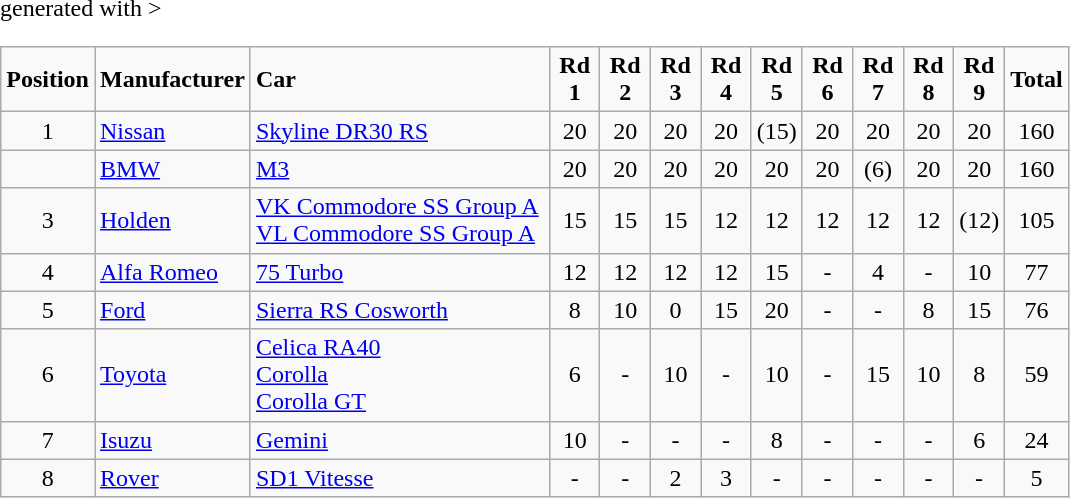<table class="wikitable" border="1" <hiddentext>generated with >
<tr style="font-weight:bold">
<td width="43.5" Height="12.75" align="center">Position</td>
<td width="69">Manufacturer</td>
<td width="192">Car</td>
<td width="26.25" align="center">Rd 1</td>
<td width="26.25" align="center">Rd 2</td>
<td width="26.25" align="center">Rd 3</td>
<td width="26.25" align="center">Rd 4</td>
<td width="26.25" align="center">Rd 5</td>
<td width="26.25" align="center">Rd 6</td>
<td width="26.25" align="center">Rd 7</td>
<td width="26.25" align="center">Rd 8</td>
<td width="26.25" align="center">Rd 9</td>
<td width="29.25" align="center">Total</td>
</tr>
<tr>
<td Height="12.75" align="center">1</td>
<td><a href='#'>Nissan</a></td>
<td><a href='#'>Skyline DR30 RS</a></td>
<td align="center">20</td>
<td align="center">20</td>
<td align="center">20</td>
<td align="center">20</td>
<td align="center">(15)</td>
<td align="center">20</td>
<td align="center">20</td>
<td align="center">20</td>
<td align="center">20</td>
<td align="center">160</td>
</tr>
<tr>
<td Height="12.75" align="center"></td>
<td><a href='#'>BMW</a></td>
<td><a href='#'>M3</a></td>
<td align="center">20</td>
<td align="center">20</td>
<td align="center">20</td>
<td align="center">20</td>
<td align="center">20</td>
<td align="center">20</td>
<td align="center">(6)</td>
<td align="center">20</td>
<td align="center">20</td>
<td align="center">160</td>
</tr>
<tr>
<td Height="12.75" align="center">3</td>
<td><a href='#'>Holden</a></td>
<td><a href='#'>VK Commodore SS Group A</a> <br> <a href='#'>VL Commodore SS Group A</a></td>
<td align="center">15</td>
<td align="center">15</td>
<td align="center">15</td>
<td align="center">12</td>
<td align="center">12</td>
<td align="center">12</td>
<td align="center">12</td>
<td align="center">12</td>
<td align="center">(12)</td>
<td align="center">105</td>
</tr>
<tr>
<td Height="12.75" align="center">4</td>
<td><a href='#'>Alfa Romeo</a></td>
<td><a href='#'>75 Turbo</a></td>
<td align="center">12</td>
<td align="center">12</td>
<td align="center">12</td>
<td align="center">12</td>
<td align="center">15</td>
<td align="center">-</td>
<td align="center">4</td>
<td align="center">-</td>
<td align="center">10</td>
<td align="center">77</td>
</tr>
<tr>
<td Height="12.75" align="center">5</td>
<td><a href='#'>Ford</a></td>
<td><a href='#'>Sierra RS Cosworth</a></td>
<td align="center">8</td>
<td align="center">10</td>
<td align="center">0</td>
<td align="center">15</td>
<td align="center">20</td>
<td align="center">-</td>
<td align="center">-</td>
<td align="center">8</td>
<td align="center">15</td>
<td align="center">76</td>
</tr>
<tr>
<td Height="12.75" align="center">6</td>
<td><a href='#'>Toyota</a></td>
<td><a href='#'>Celica RA40</a> <br> <a href='#'>Corolla</a> <br> <a href='#'>Corolla GT</a></td>
<td align="center">6</td>
<td align="center">-</td>
<td align="center">10</td>
<td align="center">-</td>
<td align="center">10</td>
<td align="center">-</td>
<td align="center">15</td>
<td align="center">10</td>
<td align="center">8</td>
<td align="center">59</td>
</tr>
<tr>
<td Height="12.75" align="center">7</td>
<td><a href='#'>Isuzu</a></td>
<td><a href='#'>Gemini</a></td>
<td align="center">10</td>
<td align="center">-</td>
<td align="center">-</td>
<td align="center">-</td>
<td align="center">8</td>
<td align="center">-</td>
<td align="center">-</td>
<td align="center">-</td>
<td align="center">6</td>
<td align="center">24</td>
</tr>
<tr>
<td Height="12.75" align="center">8</td>
<td><a href='#'>Rover</a></td>
<td><a href='#'>SD1 Vitesse</a></td>
<td align="center">-</td>
<td align="center">-</td>
<td align="center">2</td>
<td align="center">3</td>
<td align="center">-</td>
<td align="center">-</td>
<td align="center">-</td>
<td align="center">-</td>
<td align="center">-</td>
<td align="center">5</td>
</tr>
</table>
